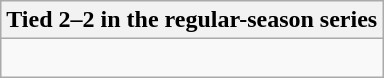<table class="wikitable collapsible collapsed">
<tr>
<th>Tied 2–2 in the regular-season series</th>
</tr>
<tr>
<td><br>


</td>
</tr>
</table>
